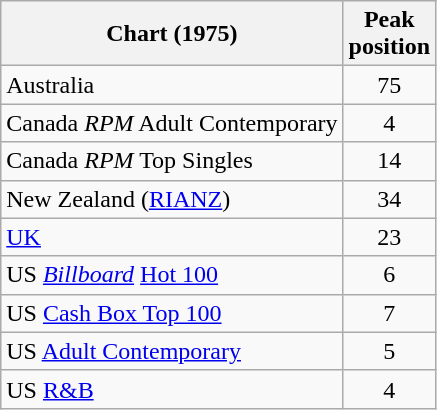<table class="wikitable sortable">
<tr>
<th align="left">Chart (1975)</th>
<th align="left">Peak<br>position</th>
</tr>
<tr>
<td>Australia</td>
<td style="text-align:center;">75</td>
</tr>
<tr>
<td>Canada <em>RPM</em> Adult Contemporary</td>
<td style="text-align:center;">4</td>
</tr>
<tr>
<td>Canada <em>RPM</em> Top Singles</td>
<td style="text-align:center;">14</td>
</tr>
<tr>
<td>New Zealand (<a href='#'>RIANZ</a>)</td>
<td style="text-align:center;">34</td>
</tr>
<tr>
<td><a href='#'>UK</a></td>
<td style="text-align:center;">23</td>
</tr>
<tr>
<td>US <em><a href='#'>Billboard</a></em> <a href='#'>Hot 100</a></td>
<td style="text-align:center;">6</td>
</tr>
<tr>
<td>US <a href='#'>Cash Box Top 100</a></td>
<td style="text-align:center;">7</td>
</tr>
<tr>
<td>US <a href='#'>Adult Contemporary</a></td>
<td style="text-align:center;">5</td>
</tr>
<tr>
<td>US <a href='#'>R&B</a></td>
<td style="text-align:center;">4</td>
</tr>
</table>
